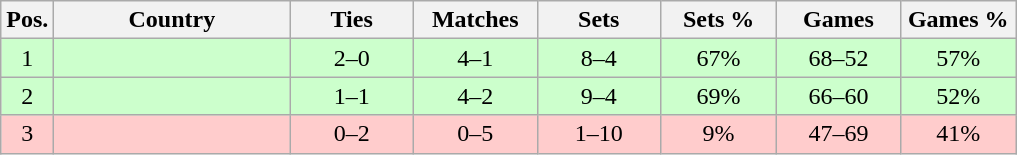<table class="wikitable nowrap" style=text-align:center>
<tr>
<th>Pos.</th>
<th width=150>Country</th>
<th width=75>Ties</th>
<th width=75>Matches</th>
<th width=75>Sets</th>
<th width=70>Sets %</th>
<th width=75>Games</th>
<th width=70>Games %</th>
</tr>
<tr bgcolor=ccffcc>
<td>1</td>
<td align=left></td>
<td>2–0</td>
<td>4–1</td>
<td>8–4</td>
<td>67%</td>
<td>68–52</td>
<td>57%</td>
</tr>
<tr bgcolor=ccffcc>
<td>2</td>
<td align=left></td>
<td>1–1</td>
<td>4–2</td>
<td>9–4</td>
<td>69%</td>
<td>66–60</td>
<td>52%</td>
</tr>
<tr bgcolor=ffcccc>
<td>3</td>
<td align=left></td>
<td>0–2</td>
<td>0–5</td>
<td>1–10</td>
<td>9%</td>
<td>47–69</td>
<td>41%</td>
</tr>
</table>
